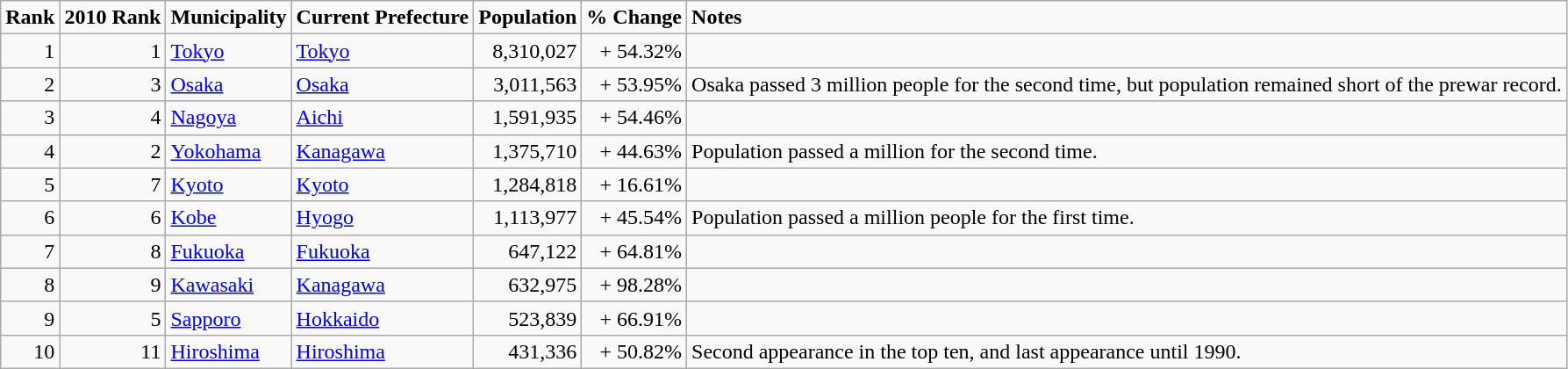<table class="wikitable" style="text-align:right; margin-right:60px">
<tr>
<td align=left><strong>Rank</strong></td>
<td align=left><strong>2010 Rank</strong></td>
<td align=left><strong>Municipality</strong></td>
<td align=left><strong>Current Prefecture</strong></td>
<td align=left><strong>Population</strong></td>
<td align=left><strong>% Change</strong></td>
<td align=left><strong>Notes</strong></td>
</tr>
<tr>
<td>1</td>
<td>1</td>
<td align=left><a href='#'>Tokyo</a></td>
<td align=left><a href='#'>Tokyo</a></td>
<td>8,310,027</td>
<td>+ 54.32%</td>
<td></td>
</tr>
<tr>
<td>2</td>
<td>3</td>
<td align=left><a href='#'>Osaka</a></td>
<td align=left><a href='#'>Osaka</a></td>
<td>3,011,563</td>
<td>+ 53.95%</td>
<td align=left>Osaka passed 3 million people for the second time, but population remained short of the prewar record.</td>
</tr>
<tr>
<td>3</td>
<td>4</td>
<td align=left><a href='#'>Nagoya</a></td>
<td align=left><a href='#'>Aichi</a></td>
<td>1,591,935</td>
<td>+ 54.46%</td>
<td></td>
</tr>
<tr>
<td>4</td>
<td>2</td>
<td align=left><a href='#'>Yokohama</a></td>
<td align=left><a href='#'>Kanagawa</a></td>
<td>1,375,710</td>
<td>+ 44.63%</td>
<td align=left>Population passed a million for the second time.</td>
</tr>
<tr>
<td>5</td>
<td>7</td>
<td align=left><a href='#'>Kyoto</a></td>
<td align=left><a href='#'>Kyoto</a></td>
<td>1,284,818</td>
<td>+ 16.61%</td>
<td></td>
</tr>
<tr>
<td>6</td>
<td>6</td>
<td align=left><a href='#'>Kobe</a></td>
<td align=left><a href='#'>Hyogo</a></td>
<td>1,113,977</td>
<td>+ 45.54%</td>
<td align=left>Population passed a million people for the first time.</td>
</tr>
<tr>
<td>7</td>
<td>8</td>
<td align=left><a href='#'>Fukuoka</a></td>
<td align=left><a href='#'>Fukuoka</a></td>
<td>647,122</td>
<td>+ 64.81%</td>
<td></td>
</tr>
<tr>
<td>8</td>
<td>9</td>
<td align=left><a href='#'>Kawasaki</a></td>
<td align=left><a href='#'>Kanagawa</a></td>
<td>632,975</td>
<td>+ 98.28%</td>
<td></td>
</tr>
<tr>
<td>9</td>
<td>5</td>
<td align=left><a href='#'>Sapporo</a></td>
<td align=left><a href='#'>Hokkaido</a></td>
<td>523,839</td>
<td>+ 66.91%</td>
<td></td>
</tr>
<tr>
<td>10</td>
<td>11</td>
<td align=left><a href='#'>Hiroshima</a></td>
<td align=left><a href='#'>Hiroshima</a></td>
<td>431,336</td>
<td>+ 50.82%</td>
<td align=left>Second appearance in the top ten, and last appearance until 1990.</td>
</tr>
</table>
